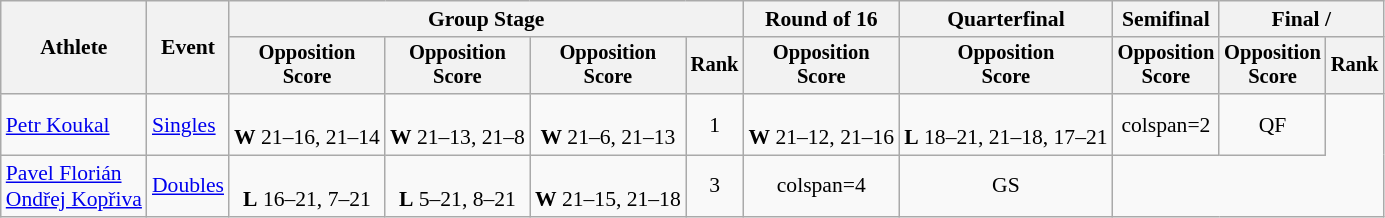<table class="wikitable" style="font-size:90%">
<tr>
<th rowspan=2>Athlete</th>
<th rowspan=2>Event</th>
<th colspan=4>Group Stage</th>
<th>Round of 16</th>
<th>Quarterfinal</th>
<th>Semifinal</th>
<th colspan=2>Final / </th>
</tr>
<tr style="font-size:95%">
<th>Opposition<br>Score</th>
<th>Opposition<br>Score</th>
<th>Opposition<br>Score</th>
<th>Rank</th>
<th>Opposition<br>Score</th>
<th>Opposition<br>Score</th>
<th>Opposition<br>Score</th>
<th>Opposition<br>Score</th>
<th>Rank</th>
</tr>
<tr align=center>
<td align=left><a href='#'>Petr Koukal</a></td>
<td align=left><a href='#'>Singles</a></td>
<td><br><strong>W</strong> 21–16, 21–14</td>
<td><br> <strong>W</strong> 21–13, 21–8</td>
<td><br><strong>W</strong> 21–6, 21–13</td>
<td>1</td>
<td><br><strong>W</strong> 21–12, 21–16</td>
<td><br><strong>L</strong> 18–21, 21–18, 17–21</td>
<td>colspan=2 </td>
<td>QF</td>
</tr>
<tr align=center>
<td align=left><a href='#'>Pavel Florián</a><br><a href='#'>Ondřej Kopřiva</a></td>
<td align=left><a href='#'>Doubles</a></td>
<td><br><strong>L</strong> 16–21, 7–21</td>
<td><br><strong>L</strong> 5–21, 8–21</td>
<td><br><strong>W</strong> 21–15, 21–18</td>
<td>3</td>
<td>colspan=4 </td>
<td>GS</td>
</tr>
</table>
